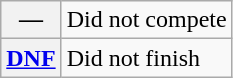<table class="wikitable">
<tr>
<th scope="row">—</th>
<td>Did not compete</td>
</tr>
<tr>
<th scope="row"><a href='#'>DNF</a></th>
<td>Did not finish</td>
</tr>
</table>
